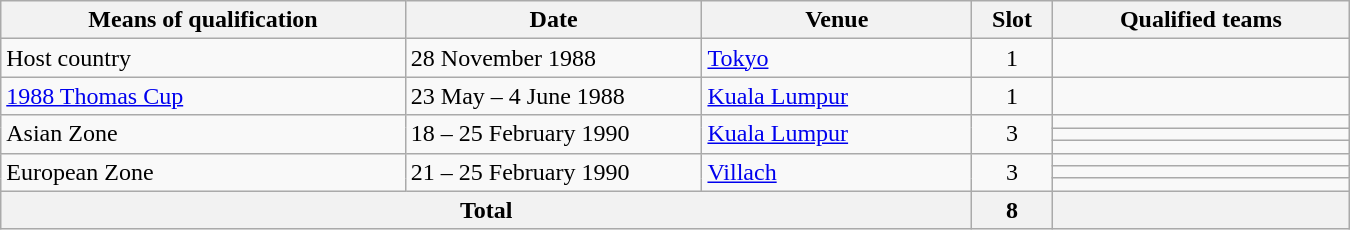<table class="wikitable" width="900">
<tr>
<th width="30%">Means of qualification</th>
<th width="22%">Date</th>
<th width="20%">Venue</th>
<th width="6%">Slot</th>
<th width="22%">Qualified teams</th>
</tr>
<tr>
<td>Host country</td>
<td>28 November 1988</td>
<td><a href='#'>Tokyo</a></td>
<td align="center">1</td>
<td></td>
</tr>
<tr>
<td><a href='#'>1988 Thomas Cup</a></td>
<td>23 May – 4 June 1988</td>
<td><a href='#'>Kuala Lumpur</a></td>
<td align="center">1</td>
<td></td>
</tr>
<tr>
<td rowspan="3">Asian Zone</td>
<td rowspan="3">18 – 25 February 1990</td>
<td rowspan="3"><a href='#'>Kuala Lumpur</a></td>
<td rowspan="3" align="center">3</td>
<td></td>
</tr>
<tr>
<td></td>
</tr>
<tr>
<td></td>
</tr>
<tr>
<td rowspan="3">European Zone</td>
<td rowspan="3">21 – 25 February 1990</td>
<td rowspan="3"><a href='#'>Villach</a></td>
<td rowspan="3" align="center">3</td>
<td></td>
</tr>
<tr>
<td></td>
</tr>
<tr>
<td></td>
</tr>
<tr>
<th colspan="3">Total</th>
<th>8</th>
<th></th>
</tr>
</table>
